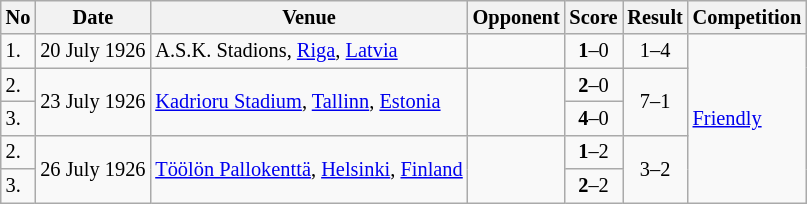<table class="wikitable" style="font-size:85%;">
<tr>
<th>No</th>
<th>Date</th>
<th>Venue</th>
<th>Opponent</th>
<th>Score</th>
<th>Result</th>
<th>Competition</th>
</tr>
<tr>
<td>1.</td>
<td>20 July 1926</td>
<td>A.S.K. Stadions, <a href='#'>Riga</a>, <a href='#'>Latvia</a></td>
<td></td>
<td align=center><strong>1</strong>–0</td>
<td align=center>1–4</td>
<td rowspan="5"><a href='#'>Friendly</a></td>
</tr>
<tr>
<td>2.</td>
<td rowspan="2">23 July 1926</td>
<td rowspan="2"><a href='#'>Kadrioru Stadium</a>, <a href='#'>Tallinn</a>, <a href='#'>Estonia</a></td>
<td rowspan="2"></td>
<td align=center><strong>2</strong>–0</td>
<td align=center rowspan="2">7–1</td>
</tr>
<tr>
<td>3.</td>
<td align=center><strong>4</strong>–0</td>
</tr>
<tr>
<td>2.</td>
<td rowspan="2">26 July 1926</td>
<td rowspan="2"><a href='#'>Töölön Pallokenttä</a>, <a href='#'>Helsinki</a>, <a href='#'>Finland</a></td>
<td rowspan="2"></td>
<td align=center><strong>1</strong>–2</td>
<td align=center rowspan="2">3–2</td>
</tr>
<tr>
<td>3.</td>
<td align=center><strong>2</strong>–2</td>
</tr>
</table>
